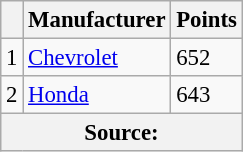<table class="wikitable" style="font-size: 95%;">
<tr>
<th scope="col"></th>
<th scope="col">Manufacturer</th>
<th scope="col">Points</th>
</tr>
<tr>
<td align="center">1</td>
<td><a href='#'>Chevrolet</a></td>
<td>652</td>
</tr>
<tr>
<td align="center">2</td>
<td><a href='#'>Honda</a></td>
<td>643</td>
</tr>
<tr>
<th colspan=4>Source:</th>
</tr>
</table>
